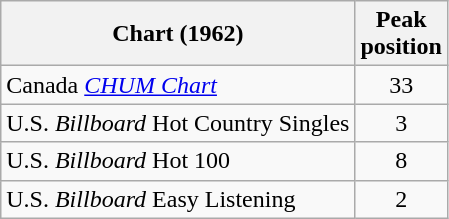<table class="wikitable">
<tr>
<th>Chart (1962)</th>
<th>Peak<br>position</th>
</tr>
<tr>
<td>Canada <em><a href='#'>CHUM Chart</a></em></td>
<td align="center">33</td>
</tr>
<tr>
<td>U.S. <em>Billboard</em> Hot Country Singles</td>
<td align="center">3</td>
</tr>
<tr>
<td>U.S. <em>Billboard</em> Hot 100</td>
<td align="center">8</td>
</tr>
<tr>
<td>U.S. <em>Billboard</em> Easy Listening</td>
<td align="center">2</td>
</tr>
</table>
